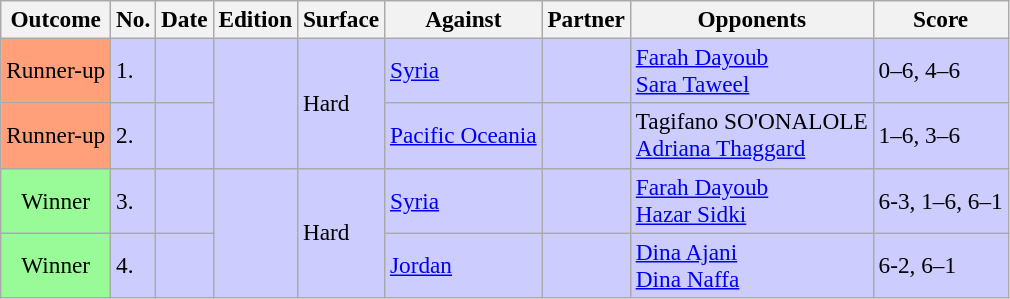<table class="wikitable" style="font-size:97%">
<tr>
<th>Outcome</th>
<th>No.</th>
<th>Date</th>
<th>Edition</th>
<th>Surface</th>
<th>Against</th>
<th>Partner</th>
<th>Opponents</th>
<th>Score</th>
</tr>
<tr style="background:#ccf;">
<td style="text-align:center; background:#ffa07a;">Runner-up</td>
<td>1.</td>
<td></td>
<td rowspan="2"></td>
<td rowspan="2">Hard</td>
<td><a href='#'>Syria</a></td>
<td> </td>
<td> <a href='#'>Farah Dayoub</a><br>  <a href='#'>Sara Taweel</a></td>
<td>0–6, 4–6</td>
</tr>
<tr style="background:#ccf;">
<td style="text-align:center; background:#ffa07a;">Runner-up</td>
<td>2.</td>
<td></td>
<td><a href='#'>Pacific Oceania</a></td>
<td> </td>
<td> Tagifano SO'ONALOLE <br>  <a href='#'>Adriana Thaggard</a></td>
<td>1–6, 3–6</td>
</tr>
<tr style="background:#ccf;">
<td style="text-align:center; background:#98fb98;">Winner</td>
<td>3.</td>
<td></td>
<td rowspan="3"></td>
<td rowspan="3">Hard</td>
<td><a href='#'>Syria</a></td>
<td> </td>
<td> <a href='#'>Farah Dayoub</a><br>  <a href='#'>Hazar Sidki</a></td>
<td>6-3, 1–6, 6–1</td>
</tr>
<tr style="background:#ccf;">
<td style="text-align:center; background:#98fb98;">Winner</td>
<td>4.</td>
<td></td>
<td><a href='#'>Jordan</a></td>
<td> </td>
<td> <a href='#'>Dina Ajani</a><br>  <a href='#'>Dina Naffa</a></td>
<td>6-2, 6–1</td>
</tr>
</table>
